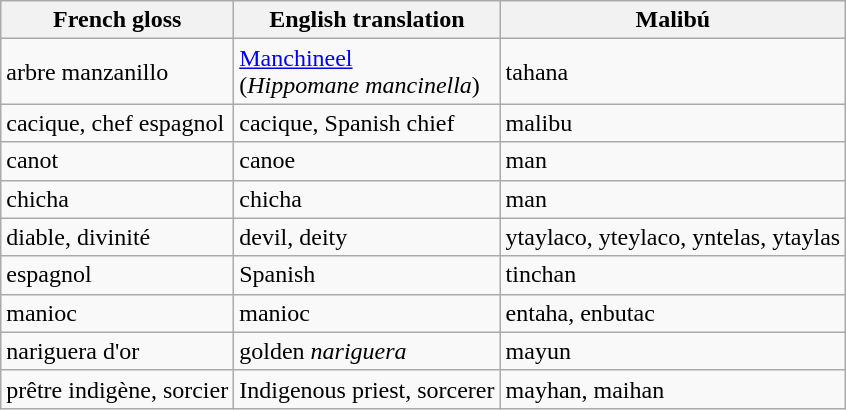<table class="wikitable">
<tr>
<th>French gloss</th>
<th>English translation</th>
<th>Malibú</th>
</tr>
<tr>
<td>arbre manzanillo</td>
<td><a href='#'>Manchineel</a><br>(<em>Hippomane mancinella</em>)</td>
<td>tahana</td>
</tr>
<tr>
<td>cacique, chef espagnol</td>
<td>cacique, Spanish chief</td>
<td>malibu</td>
</tr>
<tr>
<td>canot</td>
<td>canoe</td>
<td>man</td>
</tr>
<tr>
<td>chicha</td>
<td>chicha</td>
<td>man</td>
</tr>
<tr>
<td>diable, divinité</td>
<td>devil, deity</td>
<td>ytaylaco, yteylaco, yntelas, ytaylas</td>
</tr>
<tr>
<td>espagnol</td>
<td>Spanish</td>
<td>tinchan</td>
</tr>
<tr>
<td>manioc</td>
<td>manioc</td>
<td>entaha, enbutac</td>
</tr>
<tr>
<td>nariguera d'or</td>
<td>golden <em>nariguera</em></td>
<td>mayun</td>
</tr>
<tr>
<td>prêtre indigène, sorcier</td>
<td>Indigenous priest, sorcerer</td>
<td>mayhan, maihan<br></td>
</tr>
</table>
